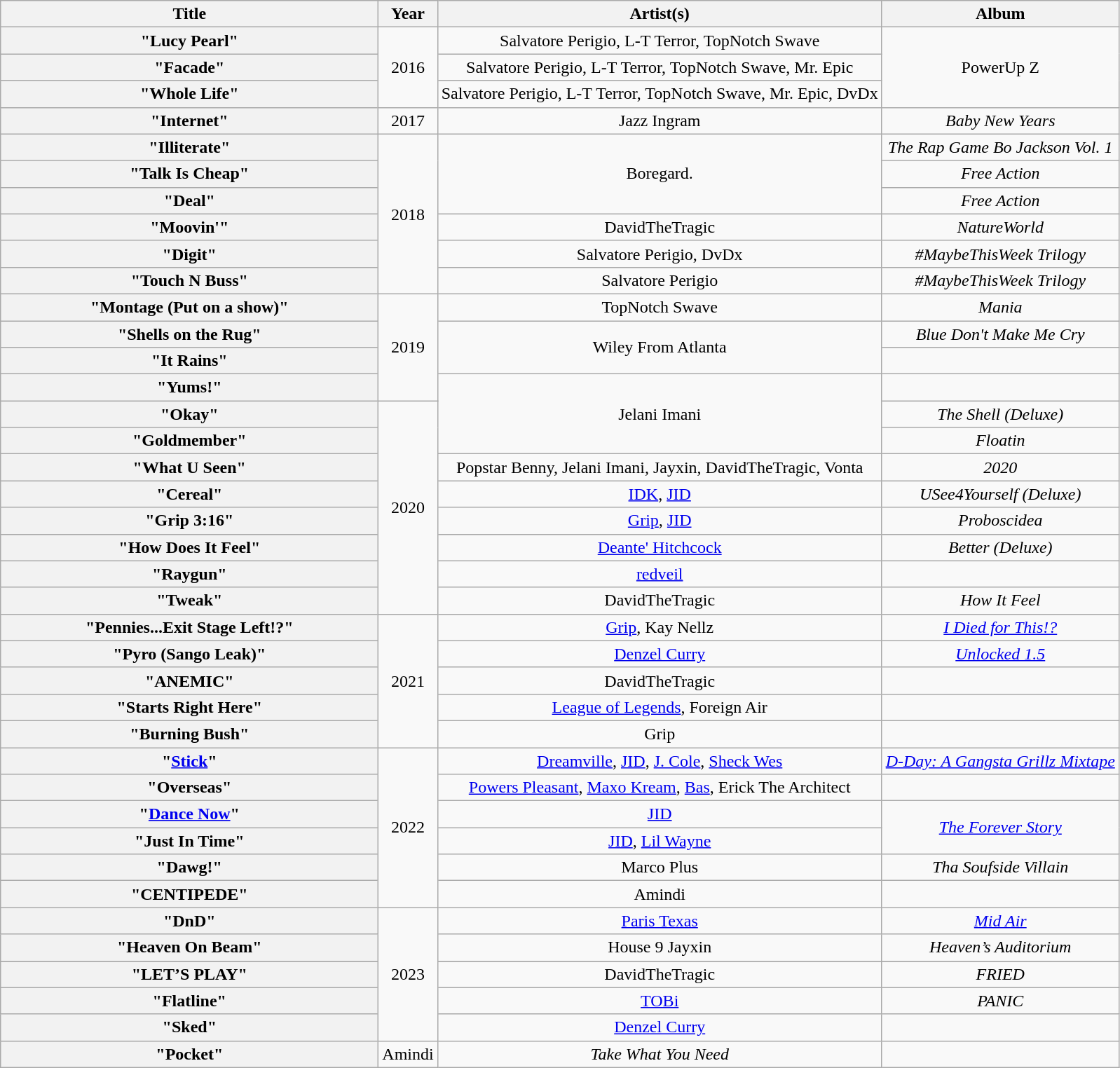<table class="wikitable plainrowheaders" style="text-align:center;">
<tr>
<th scope="col" style="width:22em;">Title</th>
<th scope="col">Year</th>
<th scope="col">Artist(s)</th>
<th scope="col">Album</th>
</tr>
<tr>
<th scope="row">"Lucy Pearl"</th>
<td rowspan="3">2016</td>
<td>Salvatore Perigio, L-T Terror, TopNotch Swave</td>
<td rowspan="3">PowerUp Z</td>
</tr>
<tr>
<th scope="row">"Facade"</th>
<td>Salvatore Perigio, L-T Terror, TopNotch Swave, Mr. Epic</td>
</tr>
<tr>
<th scope="row">"Whole Life"</th>
<td>Salvatore Perigio, L-T Terror, TopNotch Swave, Mr. Epic, DvDx</td>
</tr>
<tr>
<th scope="row">"Internet"</th>
<td>2017</td>
<td>Jazz Ingram</td>
<td><em>Baby New Years</em></td>
</tr>
<tr>
<th scope="row">"Illiterate"</th>
<td rowspan="6">2018</td>
<td rowspan="3">Boregard.</td>
<td><em>The Rap Game Bo Jackson Vol. 1</em></td>
</tr>
<tr>
<th scope="row">"Talk Is Cheap"</th>
<td><em>Free Action</em></td>
</tr>
<tr>
<th scope="row">"Deal"</th>
<td><em>Free Action</em></td>
</tr>
<tr>
<th scope="row">"Moovin'"</th>
<td>DavidTheTragic</td>
<td><em>NatureWorld</em></td>
</tr>
<tr>
<th scope="row">"Digit"</th>
<td>Salvatore Perigio, DvDx</td>
<td><em>#MaybeThisWeek Trilogy</em></td>
</tr>
<tr>
<th scope="row">"Touch N Buss"</th>
<td>Salvatore Perigio</td>
<td><em>#MaybeThisWeek Trilogy</em></td>
</tr>
<tr>
<th scope="row">"Montage (Put on a show)"</th>
<td rowspan="4">2019</td>
<td rowspan="1">TopNotch Swave</td>
<td><em>Mania</em></td>
</tr>
<tr>
<th scope="row">"Shells on the Rug"</th>
<td rowspan="2">Wiley From Atlanta</td>
<td><em>Blue Don't Make Me Cry</em></td>
</tr>
<tr>
<th scope="row">"It Rains"</th>
<td></td>
</tr>
<tr>
<th scope="row">"Yums!"</th>
<td rowspan="3">Jelani Imani</td>
<td></td>
</tr>
<tr>
<th scope="row">"Okay"</th>
<td rowspan="8">2020</td>
<td><em>The Shell (Deluxe)</em></td>
</tr>
<tr>
<th scope="row">"Goldmember"</th>
<td><em>Floatin</em></td>
</tr>
<tr>
<th scope="row">"What U Seen"</th>
<td>Popstar Benny, Jelani Imani, Jayxin, DavidTheTragic, Vonta</td>
<td><em>2020</em></td>
</tr>
<tr>
<th scope="row">"Cereal"</th>
<td><a href='#'>IDK</a>, <a href='#'>JID</a></td>
<td><em>USee4Yourself (Deluxe)</em></td>
</tr>
<tr>
<th scope="row">"Grip 3:16"</th>
<td><a href='#'>Grip</a>, <a href='#'>JID</a></td>
<td><em>Proboscidea</em></td>
</tr>
<tr>
<th scope="row">"How Does It Feel"</th>
<td><a href='#'>Deante' Hitchcock</a></td>
<td><em>Better (Deluxe)</em></td>
</tr>
<tr>
<th scope="row">"Raygun"</th>
<td><a href='#'>redveil</a></td>
<td></td>
</tr>
<tr>
<th scope="row">"Tweak"</th>
<td>DavidTheTragic</td>
<td><em>How It Feel</em></td>
</tr>
<tr>
<th scope="row">"Pennies...Exit Stage Left!?"</th>
<td rowspan="5">2021</td>
<td><a href='#'>Grip</a>, Kay Nellz</td>
<td><em><a href='#'>I Died for This!?</a></em></td>
</tr>
<tr>
<th scope="row">"Pyro (Sango Leak)"</th>
<td><a href='#'>Denzel Curry</a></td>
<td><em><a href='#'>Unlocked 1.5</a></em></td>
</tr>
<tr>
<th scope="row">"ANEMIC"</th>
<td>DavidTheTragic</td>
<td></td>
</tr>
<tr>
<th scope="row">"Starts Right Here"</th>
<td><a href='#'>League of Legends</a>, Foreign Air</td>
<td></td>
</tr>
<tr>
<th scope="row">"Burning Bush"</th>
<td>Grip</td>
<td></td>
</tr>
<tr>
<th scope="row">"<a href='#'>Stick</a>"</th>
<td rowspan="6">2022</td>
<td><a href='#'>Dreamville</a>, <a href='#'>JID</a>, <a href='#'>J. Cole</a>, <a href='#'>Sheck Wes</a></td>
<td><em><a href='#'>D-Day: A Gangsta Grillz Mixtape</a></em></td>
</tr>
<tr>
<th scope="row">"Overseas"</th>
<td><a href='#'>Powers Pleasant</a>, <a href='#'>Maxo Kream</a>, <a href='#'>Bas</a>, Erick The Architect</td>
<td></td>
</tr>
<tr>
<th scope="row">"<a href='#'>Dance Now</a>"</th>
<td><a href='#'>JID</a></td>
<td rowspan="2"><em><a href='#'>The Forever Story</a></em></td>
</tr>
<tr>
<th scope="row">"Just In Time"</th>
<td><a href='#'>JID</a>, <a href='#'>Lil Wayne</a></td>
</tr>
<tr>
<th scope="row">"Dawg!"</th>
<td>Marco Plus</td>
<td><em>Tha Soufside Villain</em></td>
</tr>
<tr>
<th scope="row">"CENTIPEDE"</th>
<td>Amindi</td>
<td></td>
</tr>
<tr>
<th scope="row">"DnD"</th>
<td rowspan="6">2023</td>
<td><a href='#'>Paris Texas</a></td>
<td><em><a href='#'>Mid Air</a></em></td>
</tr>
<tr>
<th scope="row">"Heaven On Beam"</th>
<td>House 9 Jayxin</td>
<td><em>Heaven’s Auditorium</em></td>
</tr>
<tr>
</tr>
<tr>
<th scope="row">"LET’S PLAY"</th>
<td>DavidTheTragic</td>
<td><em>FRIED</em></td>
</tr>
<tr>
<th scope="row">"Flatline"</th>
<td><a href='#'>TOBi</a></td>
<td><em>PANIC</em></td>
</tr>
<tr>
<th scope="row">"Sked"</th>
<td><a href='#'>Denzel Curry</a></td>
<td></td>
</tr>
<tr>
<th scope="row">"Pocket"</th>
<td>Amindi</td>
<td><em>Take What You Need</em></td>
</tr>
</table>
